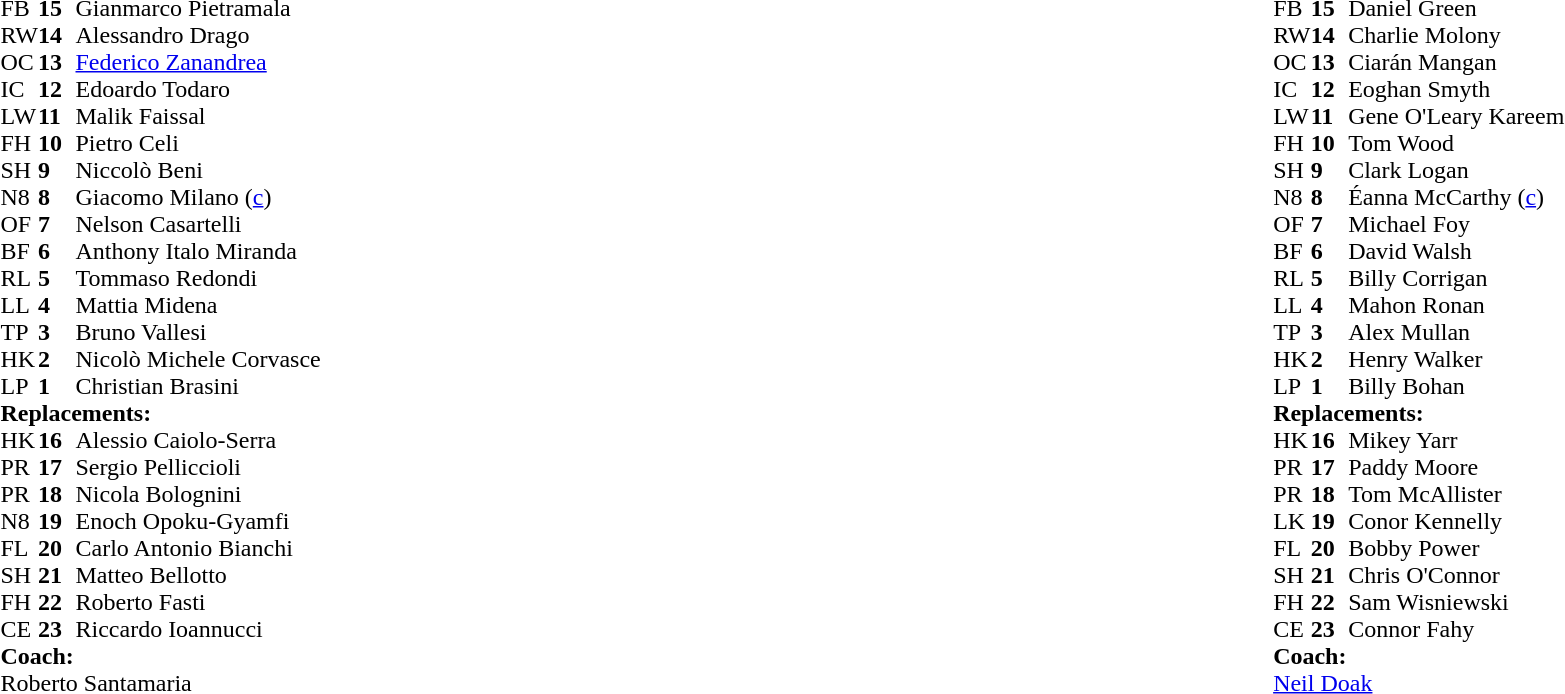<table style="width:100%">
<tr>
<td style="vertical-align:top; width:50%"><br><table cellspacing="0" cellpadding="0">
<tr>
<th width="25"></th>
<th width="25"></th>
</tr>
<tr>
<td>FB</td>
<td><strong>15</strong></td>
<td>Gianmarco Pietramala</td>
<td></td>
<td></td>
<td></td>
<td></td>
</tr>
<tr>
<td>RW</td>
<td><strong>14</strong></td>
<td>Alessandro Drago</td>
</tr>
<tr>
<td>OC</td>
<td><strong>13</strong></td>
<td><a href='#'>Federico Zanandrea</a></td>
</tr>
<tr>
<td>IC</td>
<td><strong>12</strong></td>
<td>Edoardo Todaro</td>
</tr>
<tr>
<td>LW</td>
<td><strong>11</strong></td>
<td>Malik Faissal</td>
</tr>
<tr>
<td>FH</td>
<td><strong>10</strong></td>
<td>Pietro Celi</td>
<td></td>
<td></td>
</tr>
<tr>
<td>SH</td>
<td><strong>9</strong></td>
<td>Niccolò Beni</td>
<td></td>
<td></td>
</tr>
<tr>
<td>N8</td>
<td><strong>8</strong></td>
<td>Giacomo Milano (<a href='#'>c</a>)</td>
<td></td>
<td></td>
</tr>
<tr>
<td>OF</td>
<td><strong>7</strong></td>
<td>Nelson Casartelli</td>
</tr>
<tr>
<td>BF</td>
<td><strong>6</strong></td>
<td>Anthony Italo Miranda</td>
<td></td>
</tr>
<tr>
<td>RL</td>
<td><strong>5</strong></td>
<td>Tommaso Redondi</td>
</tr>
<tr>
<td>LL</td>
<td><strong>4</strong></td>
<td>Mattia Midena</td>
<td></td>
<td></td>
</tr>
<tr>
<td>TP</td>
<td><strong>3</strong></td>
<td>Bruno Vallesi</td>
<td></td>
<td></td>
</tr>
<tr>
<td>HK</td>
<td><strong>2</strong></td>
<td>Nicolò Michele Corvasce</td>
<td></td>
<td></td>
<td></td>
<td></td>
</tr>
<tr>
<td>LP</td>
<td><strong>1</strong></td>
<td>Christian Brasini</td>
<td></td>
<td></td>
</tr>
<tr>
<td colspan="3"><strong>Replacements:</strong></td>
</tr>
<tr>
<td>HK</td>
<td><strong>16</strong></td>
<td>Alessio Caiolo-Serra</td>
<td></td>
<td></td>
<td></td>
<td></td>
</tr>
<tr>
<td>PR</td>
<td><strong>17</strong></td>
<td>Sergio Pelliccioli</td>
<td></td>
<td></td>
</tr>
<tr>
<td>PR</td>
<td><strong>18</strong></td>
<td>Nicola Bolognini</td>
<td></td>
<td></td>
</tr>
<tr>
<td>N8</td>
<td><strong>19</strong></td>
<td>Enoch Opoku-Gyamfi</td>
<td></td>
<td></td>
</tr>
<tr>
<td>FL</td>
<td><strong>20</strong></td>
<td>Carlo Antonio Bianchi</td>
<td></td>
<td></td>
</tr>
<tr>
<td>SH</td>
<td><strong>21</strong></td>
<td>Matteo Bellotto</td>
<td></td>
<td></td>
</tr>
<tr>
<td>FH</td>
<td><strong>22</strong></td>
<td>Roberto Fasti</td>
<td></td>
<td></td>
<td></td>
<td></td>
</tr>
<tr>
<td>CE</td>
<td><strong>23</strong></td>
<td>Riccardo Ioannucci</td>
<td></td>
<td></td>
</tr>
<tr>
<td colspan="3"><strong>Coach:</strong></td>
</tr>
<tr>
<td colspan="3">Roberto Santamaria</td>
</tr>
</table>
</td>
<td style="vertical-align:top"></td>
<td style="vertical-align:top; width:50%"><br><table cellspacing="0" cellpadding="0" style="margin:auto">
<tr>
<th width="25"></th>
<th width="25"></th>
</tr>
<tr>
<td>FB</td>
<td><strong>15</strong></td>
<td>Daniel Green</td>
<td></td>
<td></td>
</tr>
<tr>
<td>RW</td>
<td><strong>14</strong></td>
<td>Charlie Molony</td>
</tr>
<tr>
<td>OC</td>
<td><strong>13</strong></td>
<td>Ciarán Mangan</td>
</tr>
<tr>
<td>IC</td>
<td><strong>12</strong></td>
<td>Eoghan Smyth</td>
</tr>
<tr>
<td>LW</td>
<td><strong>11</strong></td>
<td>Gene O'Leary Kareem</td>
<td></td>
<td></td>
</tr>
<tr>
<td>FH</td>
<td><strong>10</strong></td>
<td>Tom Wood</td>
</tr>
<tr>
<td>SH</td>
<td><strong>9</strong></td>
<td>Clark Logan</td>
<td></td>
<td></td>
</tr>
<tr>
<td>N8</td>
<td><strong>8</strong></td>
<td>Éanna McCarthy (<a href='#'>c</a>)</td>
</tr>
<tr>
<td>OF</td>
<td><strong>7</strong></td>
<td>Michael Foy</td>
</tr>
<tr>
<td>BF</td>
<td><strong>6</strong></td>
<td>David Walsh</td>
<td></td>
<td></td>
</tr>
<tr>
<td>RL</td>
<td><strong>5</strong></td>
<td>Billy Corrigan</td>
</tr>
<tr>
<td>LL</td>
<td><strong>4</strong></td>
<td>Mahon Ronan</td>
<td></td>
<td></td>
</tr>
<tr>
<td>TP</td>
<td><strong>3</strong></td>
<td>Alex Mullan</td>
<td></td>
<td></td>
</tr>
<tr>
<td>HK</td>
<td><strong>2</strong></td>
<td>Henry Walker</td>
<td></td>
<td></td>
</tr>
<tr>
<td>LP</td>
<td><strong>1</strong></td>
<td>Billy Bohan</td>
<td></td>
<td></td>
</tr>
<tr>
<td colspan="3"><strong>Replacements:</strong></td>
</tr>
<tr>
<td>HK</td>
<td><strong>16</strong></td>
<td>Mikey Yarr</td>
<td></td>
<td></td>
</tr>
<tr>
<td>PR</td>
<td><strong>17</strong></td>
<td>Paddy Moore</td>
<td></td>
<td></td>
</tr>
<tr>
<td>PR</td>
<td><strong>18</strong></td>
<td>Tom McAllister</td>
<td></td>
<td></td>
</tr>
<tr>
<td>LK</td>
<td><strong>19</strong></td>
<td>Conor Kennelly</td>
<td></td>
<td></td>
</tr>
<tr>
<td>FL</td>
<td><strong>20</strong></td>
<td>Bobby Power</td>
<td></td>
<td></td>
</tr>
<tr>
<td>SH</td>
<td><strong>21</strong></td>
<td>Chris O'Connor</td>
<td></td>
<td></td>
</tr>
<tr>
<td>FH</td>
<td><strong>22</strong></td>
<td>Sam Wisniewski</td>
<td></td>
<td></td>
</tr>
<tr>
<td>CE</td>
<td><strong>23</strong></td>
<td>Connor Fahy</td>
<td></td>
<td></td>
</tr>
<tr>
<td colspan="3"><strong>Coach:</strong></td>
</tr>
<tr>
<td colspan="3"><a href='#'>Neil Doak</a></td>
</tr>
</table>
</td>
</tr>
</table>
